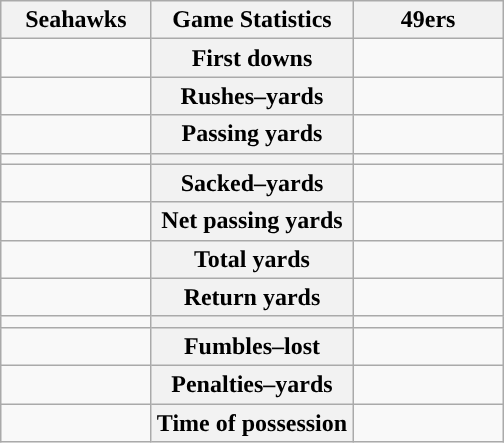<table class="wikitable" style="margin: 1em auto 1em auto">
<tr>
<th style="width:30%;">Seahawks</th>
<th style="width:40%;">Game Statistics</th>
<th style="width:30%;">49ers</th>
</tr>
<tr>
<td style="text-align:right;"></td>
<th>First downs</th>
<td></td>
</tr>
<tr>
<td style="text-align:right;"></td>
<th>Rushes–yards</th>
<td></td>
</tr>
<tr>
<td style="text-align:right;"></td>
<th>Passing yards</th>
<td></td>
</tr>
<tr>
<td style="text-align:right;"></td>
<th></th>
<td></td>
</tr>
<tr>
<td style="text-align:right;"></td>
<th>Sacked–yards</th>
<td></td>
</tr>
<tr>
<td style="text-align:right;"></td>
<th>Net passing yards</th>
<td></td>
</tr>
<tr>
<td style="text-align:right;"></td>
<th>Total yards</th>
<td></td>
</tr>
<tr>
<td style="text-align:right;"></td>
<th>Return yards</th>
<td></td>
</tr>
<tr>
<td style="text-align:right;"></td>
<th></th>
<td></td>
</tr>
<tr>
<td style="text-align:right;"></td>
<th>Fumbles–lost</th>
<td></td>
</tr>
<tr>
<td style="text-align:right;"></td>
<th>Penalties–yards</th>
<td></td>
</tr>
<tr>
<td style="text-align:right;"></td>
<th>Time of possession</th>
<td></td>
</tr>
</table>
